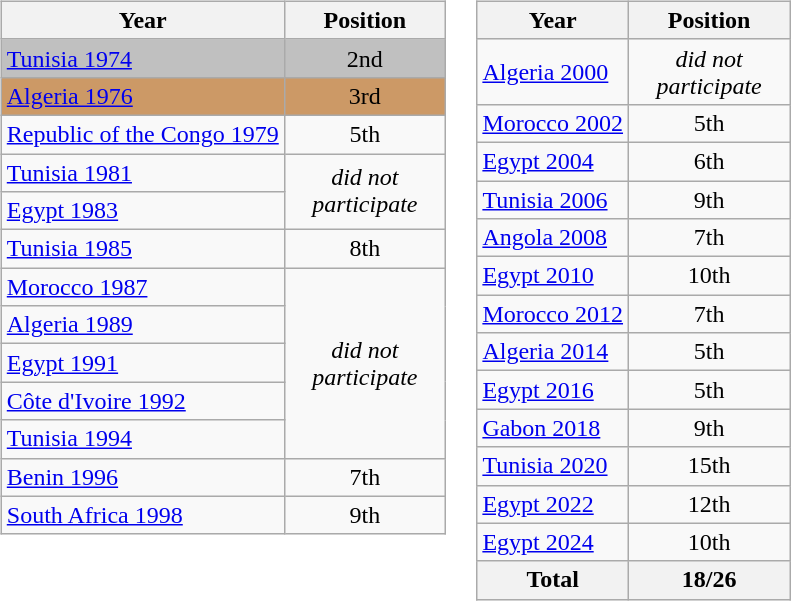<table>
<tr>
<td valign="top" width=0%><br><table class="wikitable">
<tr>
<th>Year</th>
<th width="100">Position</th>
</tr>
<tr bgcolor=Silver>
<td><a href='#'>Tunisia 1974</a></td>
<td align=center>2nd</td>
</tr>
<tr bgcolor=#cc9966>
<td><a href='#'>Algeria 1976</a></td>
<td align=center>3rd</td>
</tr>
<tr>
<td><a href='#'>Republic of the Congo 1979</a></td>
<td align=center>5th</td>
</tr>
<tr>
<td><a href='#'>Tunisia 1981</a></td>
<td align=center rowspan=2 colspan=2><em>did not participate</em></td>
</tr>
<tr>
<td><a href='#'>Egypt 1983</a></td>
</tr>
<tr>
<td><a href='#'>Tunisia 1985</a></td>
<td align=center>8th</td>
</tr>
<tr>
<td><a href='#'>Morocco 1987</a></td>
<td align=center rowspan=5 colspan=2><em>did not participate</em></td>
</tr>
<tr>
<td><a href='#'>Algeria 1989</a></td>
</tr>
<tr>
<td><a href='#'>Egypt 1991</a></td>
</tr>
<tr>
<td><a href='#'>Côte d'Ivoire 1992</a></td>
</tr>
<tr>
<td><a href='#'>Tunisia 1994</a></td>
</tr>
<tr>
<td><a href='#'>Benin 1996</a></td>
<td align=center>7th</td>
</tr>
<tr>
<td><a href='#'>South Africa 1998</a></td>
<td align=center>9th</td>
</tr>
</table>
</td>
<td valign="top" width=0%><br><table class="wikitable">
<tr>
<th>Year</th>
<th width="100">Position</th>
</tr>
<tr>
<td><a href='#'>Algeria 2000</a></td>
<td align=center><em>did not participate</em></td>
</tr>
<tr>
<td><a href='#'>Morocco 2002</a></td>
<td align=center>5th</td>
</tr>
<tr>
<td><a href='#'>Egypt 2004</a></td>
<td align=center>6th</td>
</tr>
<tr>
<td><a href='#'>Tunisia 2006</a></td>
<td align=center>9th</td>
</tr>
<tr>
<td><a href='#'>Angola 2008</a></td>
<td align=center>7th</td>
</tr>
<tr>
<td><a href='#'>Egypt 2010</a></td>
<td align=center>10th</td>
</tr>
<tr>
<td><a href='#'>Morocco 2012</a></td>
<td align=center>7th</td>
</tr>
<tr>
<td><a href='#'>Algeria 2014</a></td>
<td align=center>5th</td>
</tr>
<tr>
<td><a href='#'>Egypt 2016</a></td>
<td align=center>5th</td>
</tr>
<tr>
<td><a href='#'>Gabon 2018</a></td>
<td align=center>9th</td>
</tr>
<tr>
<td><a href='#'>Tunisia 2020</a></td>
<td align=center>15th</td>
</tr>
<tr>
<td><a href='#'>Egypt 2022</a></td>
<td align=center>12th</td>
</tr>
<tr>
<td><a href='#'>Egypt 2024</a></td>
<td align=center>10th</td>
</tr>
<tr>
<th align="center">Total</th>
<th align="center">18/26</th>
</tr>
</table>
</td>
</tr>
</table>
